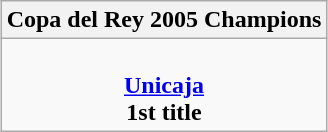<table class=wikitable style="text-align:center; margin:auto">
<tr>
<th>Copa del Rey 2005 Champions</th>
</tr>
<tr>
<td><br> <strong><a href='#'>Unicaja</a></strong> <br> <strong>1st title</strong></td>
</tr>
</table>
